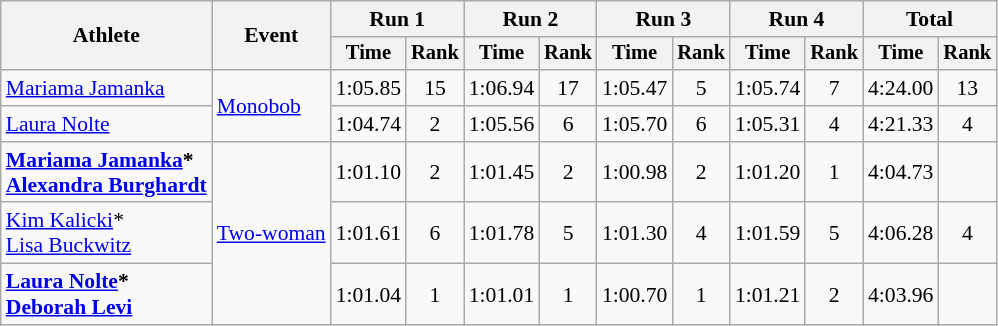<table class="wikitable" style="font-size:90%">
<tr>
<th rowspan="2">Athlete</th>
<th rowspan="2">Event</th>
<th colspan="2">Run 1</th>
<th colspan="2">Run 2</th>
<th colspan="2">Run 3</th>
<th colspan="2">Run 4</th>
<th colspan="2">Total</th>
</tr>
<tr style="font-size:95%">
<th>Time</th>
<th>Rank</th>
<th>Time</th>
<th>Rank</th>
<th>Time</th>
<th>Rank</th>
<th>Time</th>
<th>Rank</th>
<th>Time</th>
<th>Rank</th>
</tr>
<tr align=center>
<td align=left><a href='#'>Mariama Jamanka</a></td>
<td align=left rowspan=2><a href='#'>Monobob</a></td>
<td>1:05.85</td>
<td>15</td>
<td>1:06.94</td>
<td>17</td>
<td>1:05.47</td>
<td>5</td>
<td>1:05.74</td>
<td>7</td>
<td>4:24.00</td>
<td>13</td>
</tr>
<tr align=center>
<td align=left><a href='#'>Laura Nolte</a></td>
<td>1:04.74</td>
<td>2</td>
<td>1:05.56</td>
<td>6</td>
<td>1:05.70</td>
<td>6</td>
<td>1:05.31</td>
<td>4</td>
<td>4:21.33</td>
<td>4</td>
</tr>
<tr align=center>
<td align=left><strong><a href='#'>Mariama Jamanka</a>*<br><a href='#'>Alexandra Burghardt</a></strong></td>
<td align=left rowspan=3><a href='#'>Two-woman</a></td>
<td>1:01.10</td>
<td>2</td>
<td>1:01.45</td>
<td>2</td>
<td>1:00.98</td>
<td>2</td>
<td>1:01.20</td>
<td>1</td>
<td>4:04.73</td>
<td></td>
</tr>
<tr align=center>
<td align=left><a href='#'>Kim Kalicki</a>*<br><a href='#'>Lisa Buckwitz</a></td>
<td>1:01.61</td>
<td>6</td>
<td>1:01.78</td>
<td>5</td>
<td>1:01.30</td>
<td>4</td>
<td>1:01.59</td>
<td>5</td>
<td>4:06.28</td>
<td>4</td>
</tr>
<tr align=center>
<td align=left><strong><a href='#'>Laura Nolte</a>*<br><a href='#'>Deborah Levi</a></strong></td>
<td>1:01.04</td>
<td>1</td>
<td>1:01.01</td>
<td>1</td>
<td>1:00.70</td>
<td>1</td>
<td>1:01.21</td>
<td>2</td>
<td>4:03.96</td>
<td></td>
</tr>
</table>
